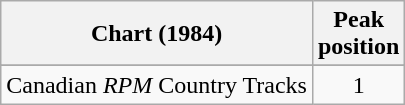<table class="wikitable sortable">
<tr>
<th align="left">Chart (1984)</th>
<th align="center">Peak<br>position</th>
</tr>
<tr>
</tr>
<tr>
<td align="left">Canadian <em>RPM</em> Country Tracks</td>
<td align="center">1</td>
</tr>
</table>
